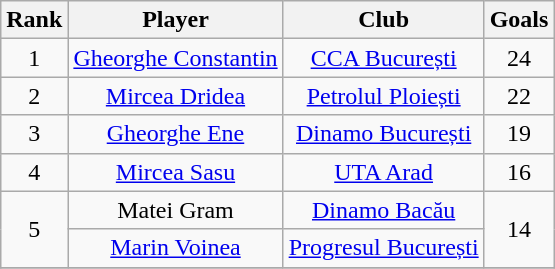<table class="wikitable sortable" style="text-align:center">
<tr>
<th>Rank</th>
<th>Player</th>
<th>Club</th>
<th>Goals</th>
</tr>
<tr>
<td rowspan=1 align=center>1</td>
<td><a href='#'>Gheorghe Constantin</a></td>
<td><a href='#'>CCA București</a></td>
<td rowspan=1 align=center>24</td>
</tr>
<tr>
<td rowspan=1 align=center>2</td>
<td><a href='#'>Mircea Dridea</a></td>
<td><a href='#'>Petrolul Ploiești</a></td>
<td rowspan=1 align=center>22</td>
</tr>
<tr>
<td rowspan=1 align=center>3</td>
<td><a href='#'>Gheorghe Ene</a></td>
<td><a href='#'>Dinamo București</a></td>
<td rowspan=1 align=center>19</td>
</tr>
<tr>
<td rowspan=1 align=center>4</td>
<td><a href='#'>Mircea Sasu</a></td>
<td><a href='#'>UTA Arad</a></td>
<td rowspan=1 align=center>16</td>
</tr>
<tr>
<td rowspan=2 align=center>5</td>
<td>Matei Gram</td>
<td><a href='#'>Dinamo Bacău</a></td>
<td rowspan=2 align=center>14</td>
</tr>
<tr>
<td><a href='#'>Marin Voinea</a></td>
<td><a href='#'>Progresul București</a></td>
</tr>
<tr>
</tr>
</table>
